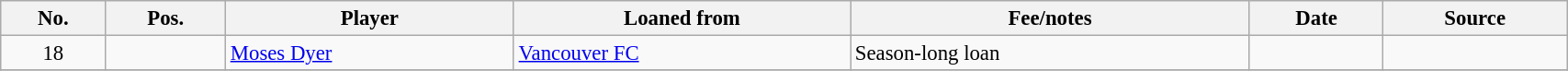<table class="wikitable sortable" style="width:90%; text-align:center; font-size:95%; text-align:left;">
<tr>
<th>No.</th>
<th>Pos.</th>
<th>Player</th>
<th>Loaned from</th>
<th>Fee/notes</th>
<th>Date</th>
<th>Source</th>
</tr>
<tr>
<td align=center>18</td>
<td align=center></td>
<td align=Dyer, Moses> <a href='#'>Moses Dyer</a></td>
<td> <a href='#'>Vancouver FC</a></td>
<td>Season-long loan</td>
<td></td>
<td></td>
</tr>
<tr>
</tr>
</table>
